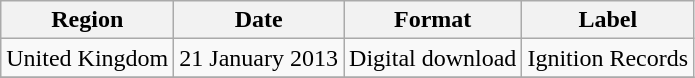<table class=wikitable>
<tr>
<th>Region</th>
<th>Date</th>
<th>Format</th>
<th>Label</th>
</tr>
<tr>
<td>United Kingdom</td>
<td>21 January 2013</td>
<td>Digital download</td>
<td>Ignition Records</td>
</tr>
<tr>
</tr>
</table>
